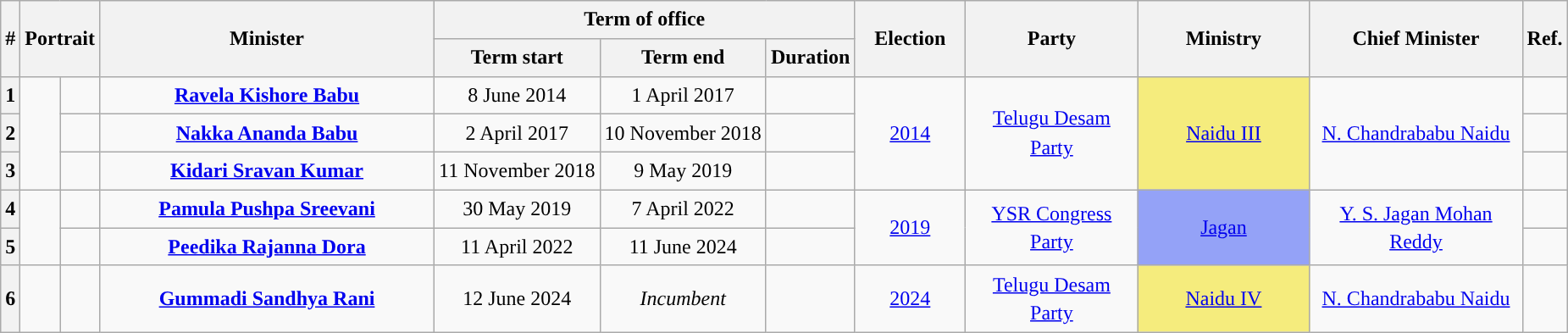<table class="wikitable" style="line-height:1.4em; text-align:center">
<tr>
<th rowspan=2>#</th>
<th rowspan=2 colspan="2">Portrait</th>
<th rowspan=2 style="width:16em">Minister<br></th>
<th colspan="3">Term of office</th>
<th rowspan=2 style="width:5em">Election<br></th>
<th rowspan=2 style="width:8em">Party</th>
<th rowspan=2 style="width:8em">Ministry</th>
<th rowspan=2 style="width:10em">Chief Minister</th>
<th rowspan=2>Ref.</th>
</tr>
<tr>
<th>Term start</th>
<th>Term end</th>
<th>Duration</th>
</tr>
<tr>
<th>1</th>
<td rowspan=3></td>
<td></td>
<td><strong><a href='#'>Ravela Kishore Babu</a></strong><br></td>
<td>8 June 2014</td>
<td>1 April 2017</td>
<td><strong></strong></td>
<td rowspan=3><a href='#'>2014</a><br></td>
<td rowspan=3><a href='#'>Telugu Desam Party</a></td>
<td rowspan=3 bgcolor="#F5EC7D"><a href='#'>Naidu III</a></td>
<td rowspan=3><a href='#'>N. Chandrababu Naidu</a></td>
<td></td>
</tr>
<tr>
<th>2</th>
<td></td>
<td><strong><a href='#'>Nakka Ananda Babu</a></strong><br></td>
<td>2 April 2017</td>
<td>10 November 2018</td>
<td><strong></strong></td>
<td></td>
</tr>
<tr>
<th>3</th>
<td></td>
<td><strong><a href='#'>Kidari Sravan Kumar</a></strong><br></td>
<td>11 November 2018</td>
<td>9 May 2019</td>
<td><strong></strong></td>
<td></td>
</tr>
<tr>
<th>4</th>
<td rowspan=2></td>
<td></td>
<td><strong><a href='#'>Pamula Pushpa Sreevani</a></strong><br></td>
<td>30 May 2019</td>
<td>7 April 2022</td>
<td><strong></strong></td>
<td rowspan=2><a href='#'>2019</a><br></td>
<td rowspan="2"><a href='#'>YSR Congress Party</a></td>
<td rowspan=2 bgcolor="#94A2F7"><a href='#'>Jagan</a></td>
<td rowspan="2"><a href='#'>Y. S. Jagan Mohan Reddy</a></td>
<td></td>
</tr>
<tr>
<th>5</th>
<td></td>
<td><strong><a href='#'>Peedika Rajanna Dora</a></strong><br></td>
<td>11 April 2022</td>
<td>11 June 2024</td>
<td><strong></strong></td>
<td></td>
</tr>
<tr>
<th>6</th>
<td></td>
<td></td>
<td><strong><a href='#'>Gummadi Sandhya Rani</a></strong><br></td>
<td>12 June 2024</td>
<td><em>Incumbent</em></td>
<td><strong></strong></td>
<td><a href='#'>2024</a><br></td>
<td><a href='#'>Telugu Desam Party</a></td>
<td bgcolor="#F5EC7D"><a href='#'>Naidu IV</a></td>
<td><a href='#'>N. Chandrababu Naidu</a></td>
<td></td>
</tr>
</table>
